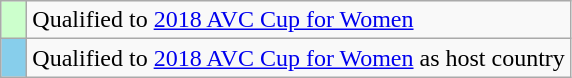<table class="wikitable" style="text-align: left;">
<tr>
<td width=10px bgcolor=#ccffcc></td>
<td>Qualified to <a href='#'>2018 AVC Cup for Women</a></td>
</tr>
<tr>
<td width=10px bgcolor=skyblue></td>
<td>Qualified to <a href='#'>2018 AVC Cup for Women</a> as host country</td>
</tr>
</table>
